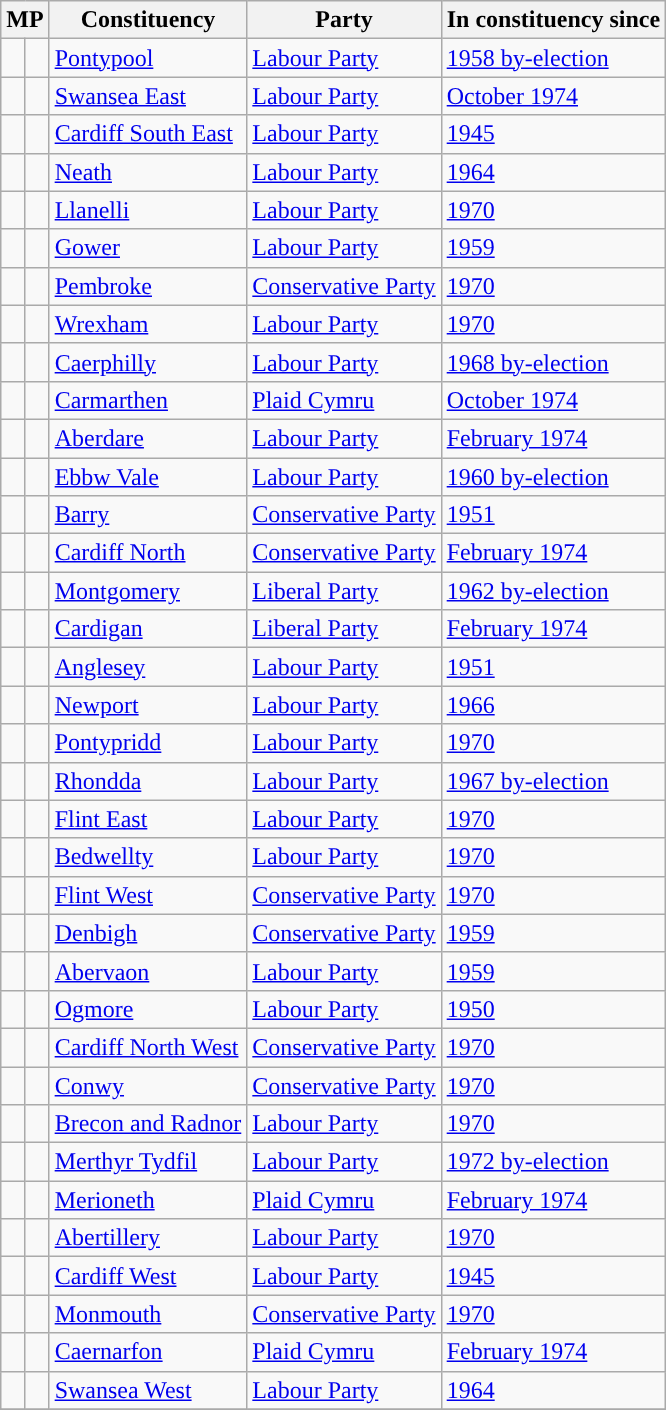<table class="wikitable sortable">
<tr>
<th colspan=2>MP</th>
<th>Constituency</th>
<th>Party</th>
<th>In constituency since</th>
</tr>
<tr>
<td style="color:inherit;background-color: "></td>
<td></td>
<td><a href='#'>Pontypool</a></td>
<td><a href='#'>Labour Party</a></td>
<td><a href='#'>1958 by-election</a></td>
</tr>
<tr>
<td style="color:inherit;background-color: "></td>
<td></td>
<td><a href='#'>Swansea East</a></td>
<td><a href='#'>Labour Party</a></td>
<td><a href='#'>October 1974</a></td>
</tr>
<tr>
<td style="color:inherit;background-color: "></td>
<td></td>
<td><a href='#'>Cardiff South East</a></td>
<td><a href='#'>Labour Party</a></td>
<td><a href='#'>1945</a></td>
</tr>
<tr>
<td style="color:inherit;background-color: "></td>
<td></td>
<td><a href='#'>Neath</a></td>
<td><a href='#'>Labour Party</a></td>
<td><a href='#'>1964</a></td>
</tr>
<tr>
<td style="color:inherit;background-color: "></td>
<td></td>
<td><a href='#'>Llanelli</a></td>
<td><a href='#'>Labour Party</a></td>
<td><a href='#'>1970</a></td>
</tr>
<tr>
<td style="color:inherit;background-color: "></td>
<td></td>
<td><a href='#'>Gower</a></td>
<td><a href='#'>Labour Party</a></td>
<td><a href='#'>1959</a></td>
</tr>
<tr>
<td style="color:inherit;background-color: "></td>
<td></td>
<td><a href='#'>Pembroke</a></td>
<td><a href='#'>Conservative Party</a></td>
<td><a href='#'>1970</a></td>
</tr>
<tr>
<td style="color:inherit;background-color: "></td>
<td></td>
<td><a href='#'>Wrexham</a></td>
<td><a href='#'>Labour Party</a></td>
<td><a href='#'>1970</a></td>
</tr>
<tr>
<td style="color:inherit;background-color: "></td>
<td></td>
<td><a href='#'>Caerphilly</a></td>
<td><a href='#'>Labour Party</a></td>
<td><a href='#'>1968 by-election</a></td>
</tr>
<tr>
<td style="color:inherit;background-color: "></td>
<td></td>
<td><a href='#'>Carmarthen</a></td>
<td><a href='#'>Plaid Cymru</a></td>
<td><a href='#'>October 1974</a></td>
</tr>
<tr>
<td style="color:inherit;background-color: "></td>
<td></td>
<td><a href='#'>Aberdare</a></td>
<td><a href='#'>Labour Party</a></td>
<td><a href='#'>February 1974</a></td>
</tr>
<tr>
<td style="color:inherit;background-color: "></td>
<td></td>
<td><a href='#'>Ebbw Vale</a></td>
<td><a href='#'>Labour Party</a></td>
<td><a href='#'>1960 by-election</a></td>
</tr>
<tr>
<td style="color:inherit;background-color: "></td>
<td></td>
<td><a href='#'>Barry</a></td>
<td><a href='#'>Conservative Party</a></td>
<td><a href='#'>1951</a></td>
</tr>
<tr>
<td style="color:inherit;background-color: "></td>
<td></td>
<td><a href='#'>Cardiff North</a></td>
<td><a href='#'>Conservative Party</a></td>
<td><a href='#'>February 1974</a></td>
</tr>
<tr>
<td style="color:inherit;background-color: "></td>
<td></td>
<td><a href='#'>Montgomery</a></td>
<td><a href='#'>Liberal Party</a></td>
<td><a href='#'>1962 by-election</a></td>
</tr>
<tr>
<td style="color:inherit;background-color: "></td>
<td></td>
<td><a href='#'>Cardigan</a></td>
<td><a href='#'>Liberal Party</a></td>
<td><a href='#'>February 1974</a></td>
</tr>
<tr>
<td style="color:inherit;background-color: "></td>
<td></td>
<td><a href='#'>Anglesey</a></td>
<td><a href='#'>Labour Party</a></td>
<td><a href='#'>1951</a></td>
</tr>
<tr>
<td style="color:inherit;background-color: "></td>
<td></td>
<td><a href='#'>Newport</a></td>
<td><a href='#'>Labour Party</a></td>
<td><a href='#'>1966</a></td>
</tr>
<tr>
<td style="color:inherit;background-color: "></td>
<td></td>
<td><a href='#'>Pontypridd</a></td>
<td><a href='#'>Labour Party</a></td>
<td><a href='#'>1970</a></td>
</tr>
<tr>
<td style="color:inherit;background-color: "></td>
<td></td>
<td><a href='#'>Rhondda</a></td>
<td><a href='#'>Labour Party</a></td>
<td><a href='#'>1967 by-election</a></td>
</tr>
<tr>
<td style="color:inherit;background-color: "></td>
<td></td>
<td><a href='#'>Flint East</a></td>
<td><a href='#'>Labour Party</a></td>
<td><a href='#'>1970</a></td>
</tr>
<tr>
<td style="color:inherit;background-color: "></td>
<td></td>
<td><a href='#'>Bedwellty</a></td>
<td><a href='#'>Labour Party</a></td>
<td><a href='#'>1970</a></td>
</tr>
<tr>
<td style="color:inherit;background-color: "></td>
<td></td>
<td><a href='#'>Flint West</a></td>
<td><a href='#'>Conservative Party</a></td>
<td><a href='#'>1970</a></td>
</tr>
<tr>
<td style="color:inherit;background-color: "></td>
<td></td>
<td><a href='#'>Denbigh</a></td>
<td><a href='#'>Conservative Party</a></td>
<td><a href='#'>1959</a></td>
</tr>
<tr>
<td style="color:inherit;background-color: "></td>
<td></td>
<td><a href='#'>Abervaon</a></td>
<td><a href='#'>Labour Party</a></td>
<td><a href='#'>1959</a></td>
</tr>
<tr>
<td style="color:inherit;background-color: "></td>
<td></td>
<td><a href='#'>Ogmore</a></td>
<td><a href='#'>Labour Party</a></td>
<td><a href='#'>1950</a></td>
</tr>
<tr>
<td style="color:inherit;background-color: "></td>
<td></td>
<td><a href='#'>Cardiff North West</a></td>
<td><a href='#'>Conservative Party</a></td>
<td><a href='#'>1970</a></td>
</tr>
<tr>
<td style="color:inherit;background-color: "></td>
<td></td>
<td><a href='#'>Conwy</a></td>
<td><a href='#'>Conservative Party</a></td>
<td><a href='#'>1970</a></td>
</tr>
<tr>
<td style="color:inherit;background-color: "></td>
<td></td>
<td><a href='#'>Brecon and Radnor</a></td>
<td><a href='#'>Labour Party</a></td>
<td><a href='#'>1970</a></td>
</tr>
<tr>
<td style="color:inherit;background-color: "></td>
<td></td>
<td><a href='#'>Merthyr Tydfil</a></td>
<td><a href='#'>Labour Party</a></td>
<td><a href='#'>1972 by-election</a></td>
</tr>
<tr>
<td style="color:inherit;background-color: "></td>
<td></td>
<td><a href='#'>Merioneth</a></td>
<td><a href='#'>Plaid Cymru</a></td>
<td><a href='#'>February 1974</a></td>
</tr>
<tr>
<td style="color:inherit;background-color: "></td>
<td></td>
<td><a href='#'>Abertillery</a></td>
<td><a href='#'>Labour Party</a></td>
<td><a href='#'>1970</a></td>
</tr>
<tr>
<td style="color:inherit;background-color: "></td>
<td></td>
<td><a href='#'>Cardiff West</a></td>
<td><a href='#'>Labour Party</a></td>
<td><a href='#'>1945</a></td>
</tr>
<tr>
<td style="color:inherit;background-color: "></td>
<td></td>
<td><a href='#'>Monmouth</a></td>
<td><a href='#'>Conservative Party</a></td>
<td><a href='#'>1970</a></td>
</tr>
<tr>
<td style="color:inherit;background-color: "></td>
<td></td>
<td><a href='#'>Caernarfon</a></td>
<td><a href='#'>Plaid Cymru</a></td>
<td><a href='#'>February 1974</a></td>
</tr>
<tr>
<td style="color:inherit;background-color: "></td>
<td></td>
<td><a href='#'>Swansea West</a></td>
<td><a href='#'>Labour Party</a></td>
<td><a href='#'>1964</a></td>
</tr>
<tr>
</tr>
</table>
